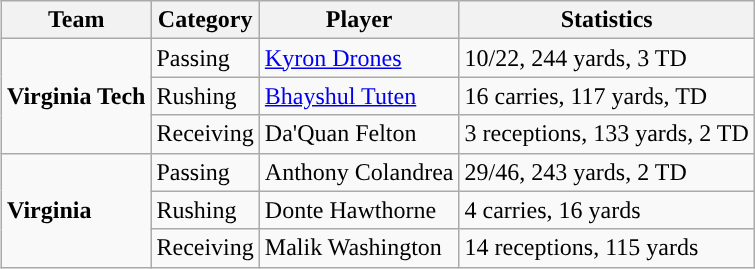<table class="wikitable" style="float: right;">
<tr>
<th>Team</th>
<th>Category</th>
<th>Player</th>
<th>Statistics</th>
</tr>
<tr>
<td rowspan=3><strong>Virginia Tech</strong></td>
<td>Passing</td>
<td><a href='#'>Kyron Drones</a></td>
<td>10/22, 244 yards, 3 TD</td>
</tr>
<tr>
<td>Rushing</td>
<td><a href='#'>Bhayshul Tuten</a></td>
<td>16 carries, 117 yards, TD</td>
</tr>
<tr>
<td>Receiving</td>
<td>Da'Quan Felton</td>
<td>3 receptions, 133 yards, 2 TD</td>
</tr>
<tr>
<td rowspan=3><strong>Virginia</strong></td>
<td>Passing</td>
<td>Anthony Colandrea</td>
<td>29/46, 243 yards, 2 TD</td>
</tr>
<tr>
<td>Rushing</td>
<td>Donte Hawthorne</td>
<td>4 carries, 16 yards</td>
</tr>
<tr>
<td>Receiving</td>
<td>Malik Washington</td>
<td>14 receptions, 115 yards</td>
</tr>
</table>
